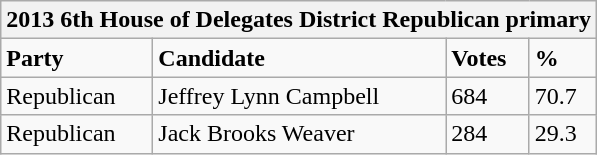<table class="wikitable">
<tr>
<th colspan="4">2013 6th House of Delegates District Republican primary</th>
</tr>
<tr>
<td><strong>Party</strong></td>
<td><strong>Candidate</strong></td>
<td><strong>Votes</strong></td>
<td><strong>%</strong></td>
</tr>
<tr>
<td>Republican</td>
<td>Jeffrey Lynn Campbell</td>
<td>684</td>
<td>70.7</td>
</tr>
<tr>
<td>Republican</td>
<td>Jack Brooks Weaver</td>
<td>284</td>
<td>29.3</td>
</tr>
</table>
